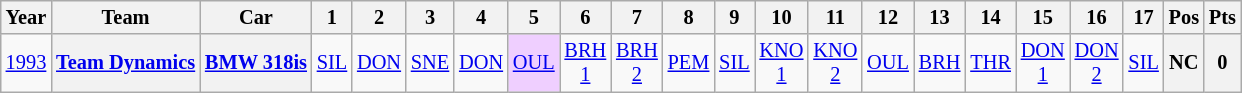<table class="wikitable" style="text-align:center; font-size:85%">
<tr>
<th>Year</th>
<th>Team</th>
<th>Car</th>
<th>1</th>
<th>2</th>
<th>3</th>
<th>4</th>
<th>5</th>
<th>6</th>
<th>7</th>
<th>8</th>
<th>9</th>
<th>10</th>
<th>11</th>
<th>12</th>
<th>13</th>
<th>14</th>
<th>15</th>
<th>16</th>
<th>17</th>
<th>Pos</th>
<th>Pts</th>
</tr>
<tr>
<td><a href='#'>1993</a></td>
<th><a href='#'>Team Dynamics</a></th>
<th><a href='#'>BMW 318is</a></th>
<td><a href='#'>SIL</a></td>
<td><a href='#'>DON</a></td>
<td><a href='#'>SNE</a></td>
<td><a href='#'>DON</a></td>
<td style="background:#EFCFFF;"><a href='#'>OUL</a><br></td>
<td><a href='#'>BRH<br>1</a></td>
<td><a href='#'>BRH<br>2</a></td>
<td><a href='#'>PEM</a></td>
<td><a href='#'>SIL</a></td>
<td><a href='#'>KNO<br>1</a></td>
<td><a href='#'>KNO<br>2</a></td>
<td><a href='#'>OUL</a></td>
<td><a href='#'>BRH</a></td>
<td><a href='#'>THR</a></td>
<td><a href='#'>DON<br>1</a></td>
<td><a href='#'>DON<br>2</a></td>
<td><a href='#'>SIL</a></td>
<th>NC</th>
<th>0</th>
</tr>
</table>
